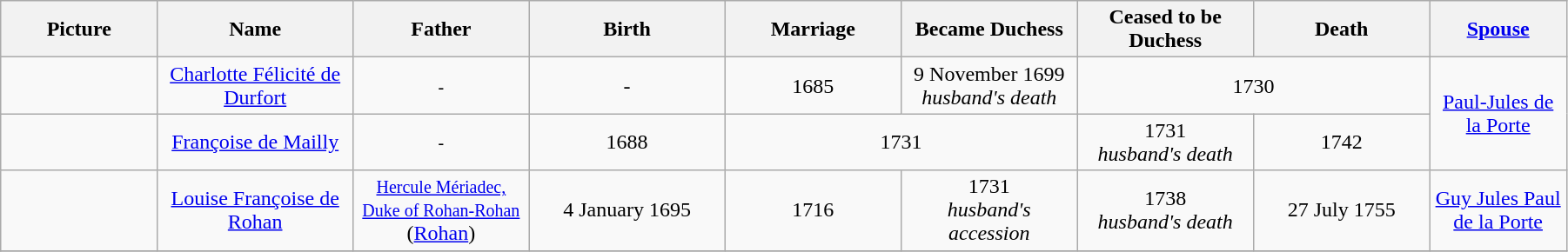<table width=95% class="wikitable">
<tr>
<th width = "8%">Picture</th>
<th width = "10%">Name</th>
<th width = "9%">Father</th>
<th width = "10%">Birth</th>
<th width = "9%">Marriage</th>
<th width = "9%">Became Duchess</th>
<th width = "9%">Ceased to be Duchess</th>
<th width = "9%">Death</th>
<th width = "7%"><a href='#'>Spouse</a></th>
</tr>
<tr>
<td align="center"></td>
<td align="center"><a href='#'>Charlotte Félicité de Durfort</a></td>
<td align="center"><small>-</small></td>
<td align="center">-</td>
<td align="center">1685</td>
<td align="center">9 November 1699<br><em>husband's death</em></td>
<td align="center" colspan="2">1730</td>
<td align="center" rowspan="2"><a href='#'>Paul-Jules de la Porte</a></td>
</tr>
<tr>
<td align="center"></td>
<td align="center"><a href='#'>Françoise de Mailly</a></td>
<td align="center"><small>-</small></td>
<td align="center">1688</td>
<td align="center" colspan="2">1731</td>
<td align="center">1731<br><em>husband's death</em></td>
<td align="center">1742</td>
</tr>
<tr>
<td align="center"></td>
<td align="center"><a href='#'>Louise Françoise de Rohan</a></td>
<td align="center"><small><a href='#'>Hercule Mériadec, Duke of Rohan-Rohan</a></small><br>(<a href='#'>Rohan</a>)</td>
<td align="center">4 January 1695</td>
<td align="center">1716</td>
<td align="center">1731<br><em>husband's accession</em></td>
<td align="center">1738<br><em>husband's death</em></td>
<td align="center">27 July 1755</td>
<td align="center"><a href='#'>Guy Jules Paul de la Porte</a></td>
</tr>
<tr>
</tr>
</table>
